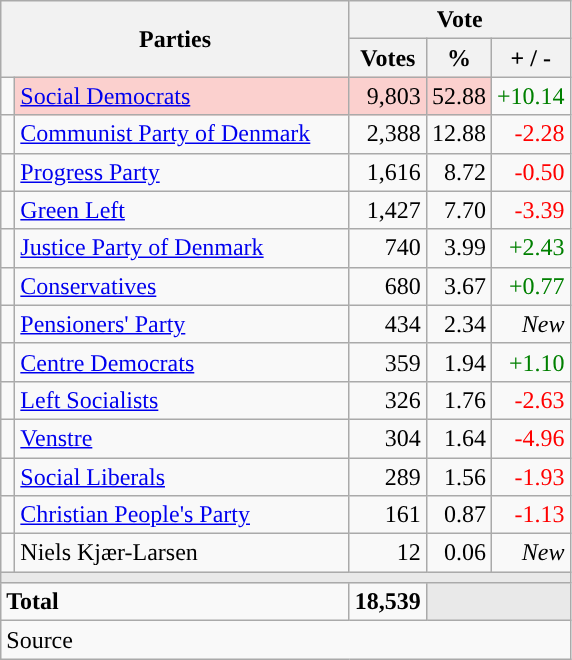<table class="wikitable" style="text-align:right;">
<tr>
<th style="text-align:centre;" rowspan="2" colspan="2" width="225">Parties</th>
<th colspan="3">Vote</th>
</tr>
<tr>
<th width="15">Votes</th>
<th width="15">%</th>
<th width="15">+ / -</th>
</tr>
<tr>
<td width="2" style="color:inherit;background:"></td>
<td bgcolor=#fbd0ce  align="left"><a href='#'>Social Democrats</a></td>
<td bgcolor=#fbd0ce>9,803</td>
<td bgcolor=#fbd0ce>52.88</td>
<td style=color:green;>+10.14</td>
</tr>
<tr>
<td width="2" style="color:inherit;background:"></td>
<td align="left"><a href='#'>Communist Party of Denmark</a></td>
<td>2,388</td>
<td>12.88</td>
<td style=color:red;>-2.28</td>
</tr>
<tr>
<td width="2" style="color:inherit;background:"></td>
<td align="left"><a href='#'>Progress Party</a></td>
<td>1,616</td>
<td>8.72</td>
<td style=color:red;>-0.50</td>
</tr>
<tr>
<td width="2" style="color:inherit;background:"></td>
<td align="left"><a href='#'>Green Left</a></td>
<td>1,427</td>
<td>7.70</td>
<td style=color:red;>-3.39</td>
</tr>
<tr>
<td width="2" style="color:inherit;background:"></td>
<td align="left"><a href='#'>Justice Party of Denmark</a></td>
<td>740</td>
<td>3.99</td>
<td style=color:green;>+2.43</td>
</tr>
<tr>
<td width="2" style="color:inherit;background:"></td>
<td align="left"><a href='#'>Conservatives</a></td>
<td>680</td>
<td>3.67</td>
<td style=color:green;>+0.77</td>
</tr>
<tr>
<td width="2" style="color:inherit;background:"></td>
<td align="left"><a href='#'>Pensioners' Party</a></td>
<td>434</td>
<td>2.34</td>
<td><em>New</em></td>
</tr>
<tr>
<td width="2" style="color:inherit;background:"></td>
<td align="left"><a href='#'>Centre Democrats</a></td>
<td>359</td>
<td>1.94</td>
<td style=color:green;>+1.10</td>
</tr>
<tr>
<td width="2" style="color:inherit;background:"></td>
<td align="left"><a href='#'>Left Socialists</a></td>
<td>326</td>
<td>1.76</td>
<td style=color:red;>-2.63</td>
</tr>
<tr>
<td width="2" style="color:inherit;background:"></td>
<td align="left"><a href='#'>Venstre</a></td>
<td>304</td>
<td>1.64</td>
<td style=color:red;>-4.96</td>
</tr>
<tr>
<td width="2" style="color:inherit;background:"></td>
<td align="left"><a href='#'>Social Liberals</a></td>
<td>289</td>
<td>1.56</td>
<td style=color:red;>-1.93</td>
</tr>
<tr>
<td width="2" style="color:inherit;background:"></td>
<td align="left"><a href='#'>Christian People's Party</a></td>
<td>161</td>
<td>0.87</td>
<td style=color:red;>-1.13</td>
</tr>
<tr>
<td width="2" style="color:inherit;background:"></td>
<td align="left">Niels Kjær-Larsen</td>
<td>12</td>
<td>0.06</td>
<td><em>New</em></td>
</tr>
<tr>
<td colspan="7" bgcolor="#E9E9E9"></td>
</tr>
<tr>
<td align="left" colspan="2"><strong>Total</strong></td>
<td><strong>18,539</strong></td>
<td bgcolor="#E9E9E9" colspan="2"></td>
</tr>
<tr>
<td align="left" colspan="6">Source</td>
</tr>
</table>
